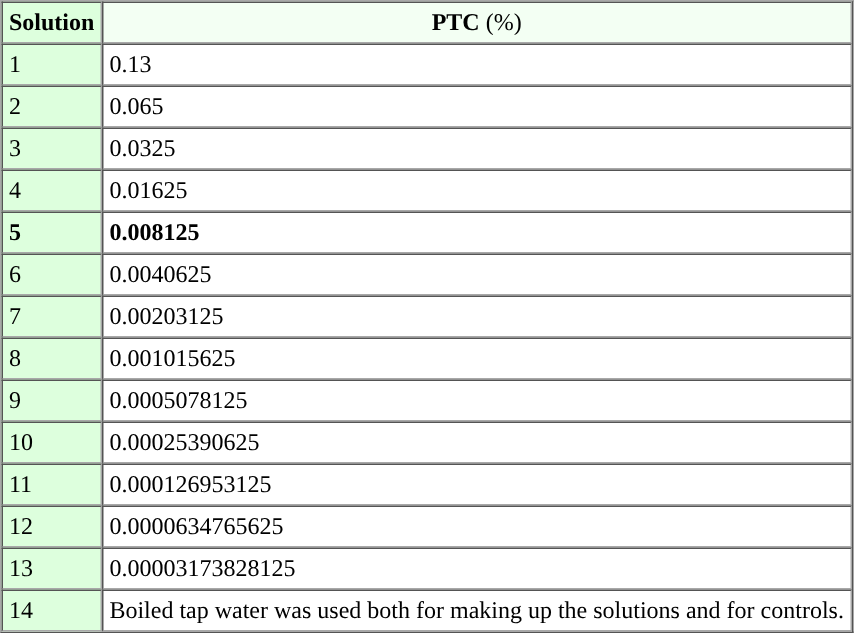<table border="1" cellpadding="4" cellspacing="0" class="toccolours" 0.5em solid #999; 100%>
<tr style="text-align:center;">
<td style="background:#dfd; "><strong>Solution</strong></td>
<td style="background:#f3fff3; "><strong>PTC</strong> (%)</td>
</tr>
<tr>
<td style="background:#ddffdd;fff3;">1</td>
<td>0.13</td>
</tr>
<tr>
<td style="background:#dfd;">2</td>
<td>0.065</td>
</tr>
<tr>
<td style="background:#ddffdd;fff3;">3</td>
<td>0.0325</td>
</tr>
<tr>
<td style="background:#dfd;">4</td>
<td>0.01625</td>
</tr>
<tr>
<td style="background:#ddffdd;fff3;"><strong>5</strong></td>
<td><strong>0.008125</strong></td>
</tr>
<tr>
<td style="background:#dfd;">6</td>
<td>0.0040625</td>
</tr>
<tr>
<td style="background:#ddffdd;fff3;">7</td>
<td>0.00203125</td>
</tr>
<tr>
<td style="background:#dfd;">8</td>
<td>0.001015625</td>
</tr>
<tr>
<td style="background:#ddffdd;fff3;">9</td>
<td>0.0005078125</td>
</tr>
<tr>
<td style="background:#dfd;">10</td>
<td>0.00025390625</td>
</tr>
<tr>
<td style="background:#ddffdd;fff3;">11</td>
<td>0.000126953125</td>
</tr>
<tr>
<td style="background:#dfd;">12</td>
<td>0.0000634765625</td>
</tr>
<tr>
<td style="background:#ddffdd;fff3;">13</td>
<td>0.00003173828125</td>
</tr>
<tr>
<td style="background:#dfd;">14</td>
<td>Boiled tap water was used both for making up the solutions and for controls.</td>
</tr>
</table>
